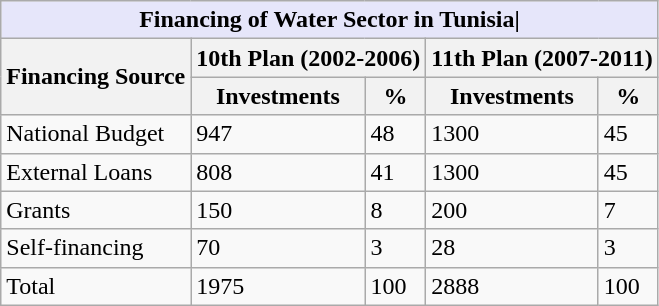<table class="wikitable">
<tr>
<th style="background:#E6E6FA" colspan=8>Financing of Water Sector in Tunisia|</th>
</tr>
<tr>
<th rowspan=2>Financing Source<br></th>
<th colspan=2>10th Plan (2002-2006)<br></th>
<th colspan=2>11th Plan (2007-2011)</th>
</tr>
<tr>
<th>Investments</th>
<th>%</th>
<th>Investments</th>
<th>%</th>
</tr>
<tr>
<td>National Budget</td>
<td>947</td>
<td>48</td>
<td>1300</td>
<td>45</td>
</tr>
<tr>
<td>External Loans</td>
<td>808</td>
<td>41</td>
<td>1300</td>
<td>45</td>
</tr>
<tr>
<td>Grants</td>
<td>150</td>
<td>8</td>
<td>200</td>
<td>7</td>
</tr>
<tr>
<td>Self-financing</td>
<td>70</td>
<td>3</td>
<td>28</td>
<td>3</td>
</tr>
<tr>
<td>Total</td>
<td>1975</td>
<td>100</td>
<td>2888</td>
<td>100</td>
</tr>
</table>
